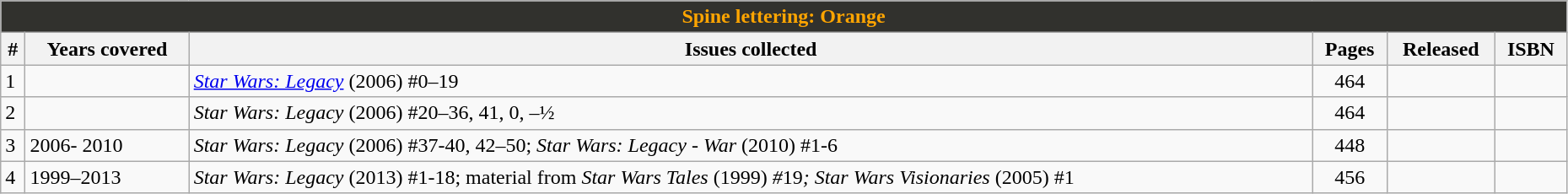<table class="wikitable sortable" width=98%>
<tr>
<th colspan=6 style="background-color: #31312D; color: orange;">Spine lettering: Orange</th>
</tr>
<tr>
<th class="unsortable">#</th>
<th>Years covered</th>
<th class="unsortable">Issues collected</th>
<th class="unsortable">Pages</th>
<th>Released</th>
<th class="unsortable">ISBN</th>
</tr>
<tr>
<td>1</td>
<td></td>
<td><em><a href='#'>Star Wars: Legacy</a></em> (2006) #0–19</td>
<td style="text-align: center;">464</td>
<td></td>
<td></td>
</tr>
<tr>
<td>2</td>
<td></td>
<td><em>Star Wars: Legacy</em> (2006) #20–36, 41, 0, –½</td>
<td style="text-align: center;">464</td>
<td></td>
<td></td>
</tr>
<tr>
<td>3</td>
<td>2006- 2010</td>
<td><em>Star Wars: Legacy</em> (2006) #37-40, 42–50;  <em>Star Wars: Legacy - War</em> (2010) #1-6</td>
<td style="text-align: center;">448</td>
<td></td>
<td></td>
</tr>
<tr>
<td>4</td>
<td>1999–2013</td>
<td><em>Star Wars: Legacy</em> (2013) #1-18; material from <em>Star Wars Tales</em> (1999)<em> #</em>19<em>; Star Wars Visionaries </em>(2005) #1</td>
<td style="text-align: center;">456</td>
<td></td>
<td></td>
</tr>
</table>
